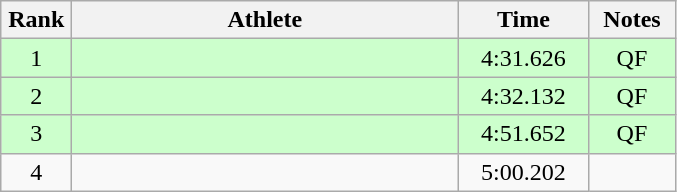<table class=wikitable style="text-align:center">
<tr>
<th width=40>Rank</th>
<th width=250>Athlete</th>
<th width=80>Time</th>
<th width=50>Notes</th>
</tr>
<tr bgcolor="ccffcc">
<td>1</td>
<td align=left></td>
<td>4:31.626</td>
<td>QF</td>
</tr>
<tr bgcolor="ccffcc">
<td>2</td>
<td align=left></td>
<td>4:32.132</td>
<td>QF</td>
</tr>
<tr bgcolor="ccffcc">
<td>3</td>
<td align=left></td>
<td>4:51.652</td>
<td>QF</td>
</tr>
<tr>
<td>4</td>
<td align=left></td>
<td>5:00.202</td>
<td></td>
</tr>
</table>
